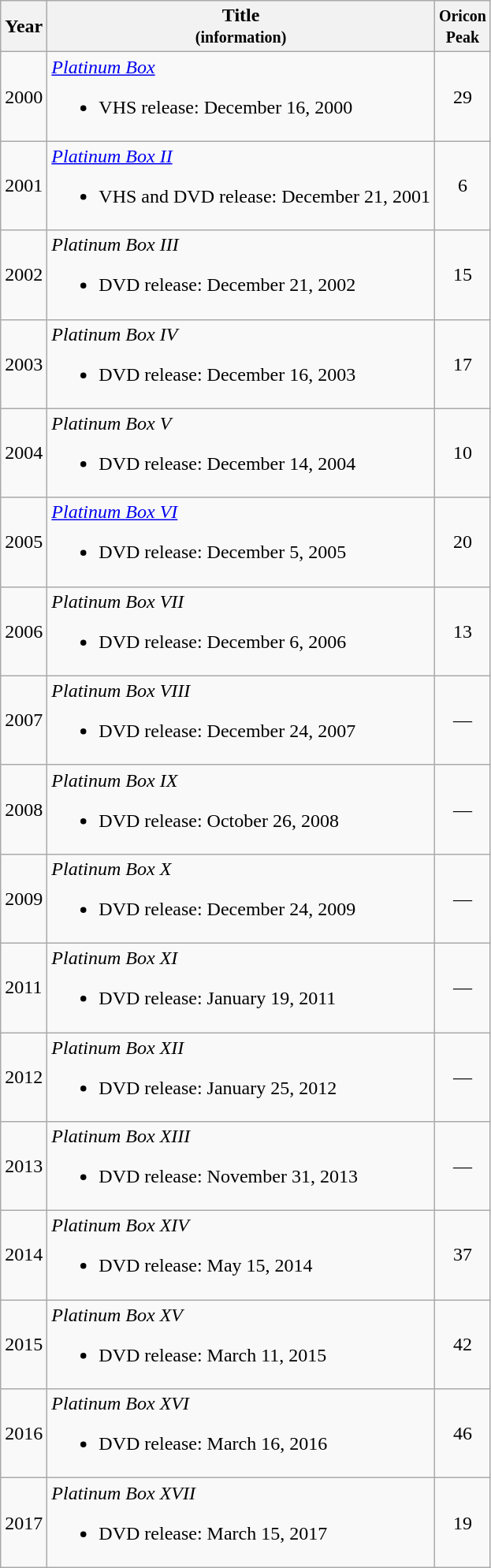<table class="wikitable">
<tr>
<th>Year</th>
<th>Title<br><small>(information)</small><br></th>
<th><small>Oricon<br>Peak</small><br></th>
</tr>
<tr>
<td>2000</td>
<td><em><a href='#'>Platinum Box</a></em><br><ul><li>VHS release: December 16, 2000</li></ul></td>
<td style="text-align:center;">29</td>
</tr>
<tr>
<td>2001</td>
<td><em><a href='#'>Platinum Box II</a></em><br><ul><li>VHS and DVD release: December 21, 2001</li></ul></td>
<td style="text-align:center;">6</td>
</tr>
<tr>
<td>2002</td>
<td><em>Platinum Box III</em><br><ul><li>DVD release: December 21, 2002</li></ul></td>
<td style="text-align:center;">15</td>
</tr>
<tr>
<td>2003</td>
<td><em>Platinum Box IV</em><br><ul><li>DVD release: December 16, 2003</li></ul></td>
<td style="text-align:center;">17</td>
</tr>
<tr>
<td>2004</td>
<td><em>Platinum Box V</em><br><ul><li>DVD release: December 14, 2004</li></ul></td>
<td style="text-align:center;">10</td>
</tr>
<tr>
<td>2005</td>
<td><em><a href='#'>Platinum Box VI</a></em><br><ul><li>DVD release: December 5, 2005</li></ul></td>
<td style="text-align:center;">20</td>
</tr>
<tr>
<td>2006</td>
<td><em>Platinum Box VII</em><br><ul><li>DVD release: December 6, 2006</li></ul></td>
<td style="text-align:center;">13</td>
</tr>
<tr>
<td>2007</td>
<td><em>Platinum Box VIII</em><br><ul><li>DVD release: December 24, 2007</li></ul></td>
<td style="text-align:center;">—</td>
</tr>
<tr>
<td>2008</td>
<td><em>Platinum Box IX</em><br><ul><li>DVD release: October 26, 2008</li></ul></td>
<td style="text-align:center;">—</td>
</tr>
<tr>
<td>2009</td>
<td><em>Platinum Box X</em><br><ul><li>DVD release: December 24, 2009</li></ul></td>
<td style="text-align:center;">—</td>
</tr>
<tr>
<td>2011</td>
<td><em>Platinum Box XI</em><br><ul><li>DVD release: January 19, 2011</li></ul></td>
<td style="text-align:center;">—</td>
</tr>
<tr>
<td>2012</td>
<td><em>Platinum Box XII</em><br><ul><li>DVD release: January 25, 2012</li></ul></td>
<td style="text-align:center;">—</td>
</tr>
<tr>
<td>2013</td>
<td><em>Platinum Box XIII</em><br><ul><li>DVD release: November 31, 2013</li></ul></td>
<td style="text-align:center;">—</td>
</tr>
<tr>
<td>2014</td>
<td><em>Platinum Box XIV</em><br><ul><li>DVD release: May 15, 2014</li></ul></td>
<td style="text-align:center;">37</td>
</tr>
<tr>
<td>2015</td>
<td><em>Platinum Box XV</em><br><ul><li>DVD release: March 11, 2015</li></ul></td>
<td style="text-align:center;">42</td>
</tr>
<tr>
<td>2016</td>
<td><em>Platinum Box XVI</em><br><ul><li>DVD release: March 16, 2016</li></ul></td>
<td style="text-align:center;">46</td>
</tr>
<tr>
<td>2017</td>
<td><em>Platinum Box XVII</em><br><ul><li>DVD release: March 15, 2017</li></ul></td>
<td style="text-align:center;">19</td>
</tr>
</table>
